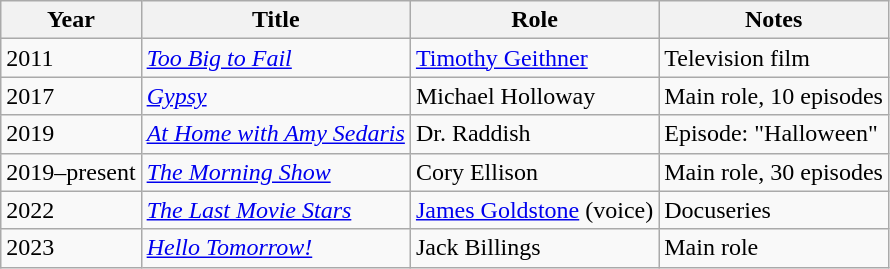<table class="wikitable sortable">
<tr>
<th>Year</th>
<th>Title</th>
<th>Role</th>
<th class="unsortable">Notes</th>
</tr>
<tr>
<td>2011</td>
<td><em><a href='#'>Too Big to Fail</a></em></td>
<td><a href='#'>Timothy Geithner</a></td>
<td>Television film</td>
</tr>
<tr>
<td>2017</td>
<td><em><a href='#'>Gypsy</a></em></td>
<td>Michael Holloway</td>
<td>Main role, 10 episodes</td>
</tr>
<tr>
<td>2019</td>
<td><em><a href='#'>At Home with Amy Sedaris</a></em></td>
<td>Dr. Raddish</td>
<td>Episode: "Halloween"</td>
</tr>
<tr>
<td>2019–present</td>
<td><em><a href='#'>The Morning Show</a></em></td>
<td>Cory Ellison</td>
<td>Main role, 30 episodes</td>
</tr>
<tr>
<td>2022</td>
<td><em><a href='#'>The Last Movie Stars</a></em></td>
<td><a href='#'>James Goldstone</a> (voice)</td>
<td>Docuseries</td>
</tr>
<tr>
<td>2023</td>
<td><em><a href='#'>Hello Tomorrow!</a></em></td>
<td>Jack Billings</td>
<td>Main role</td>
</tr>
</table>
